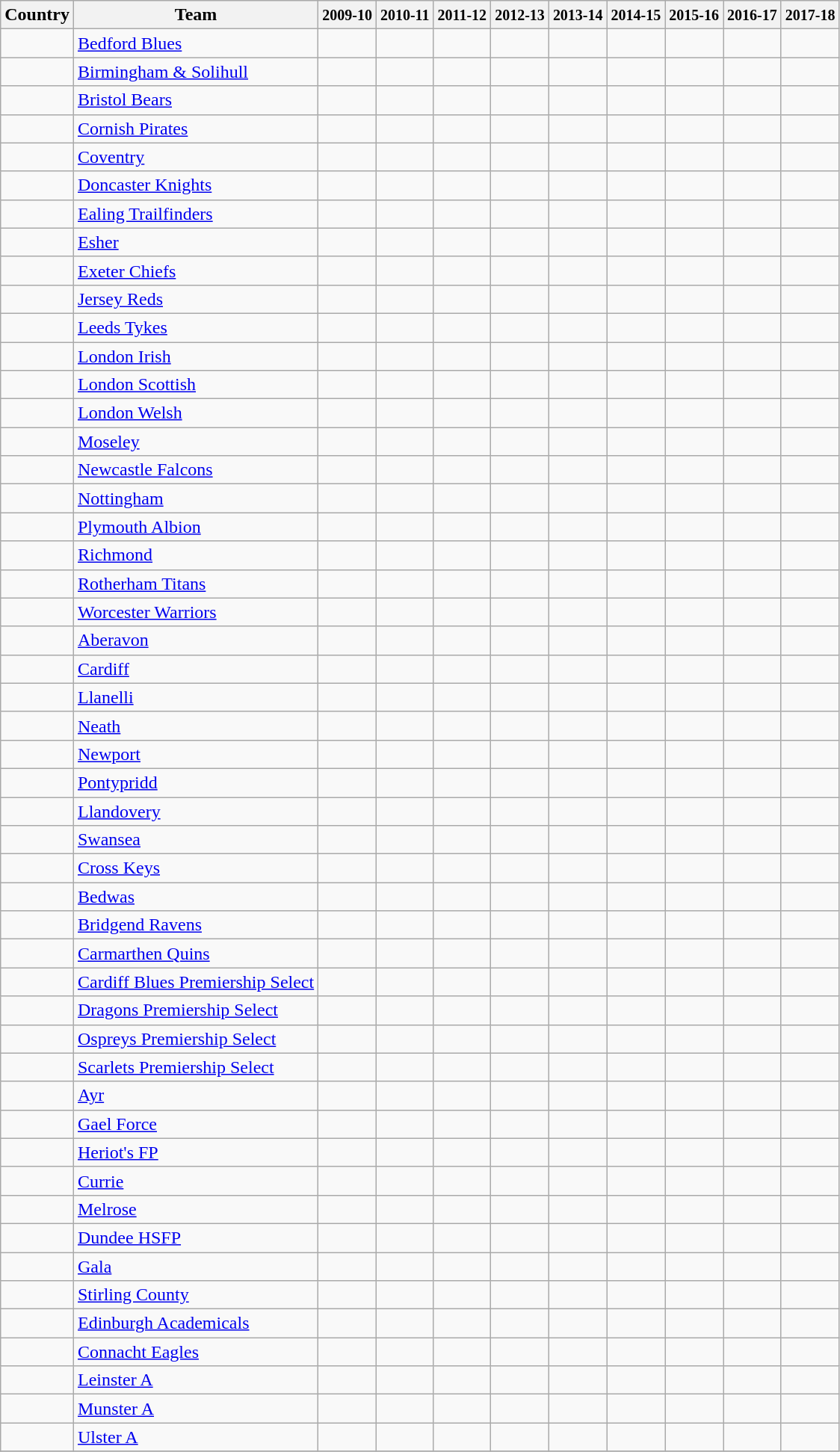<table class="wikitable sortable" style="text-align:center">
<tr>
<th>Country</th>
<th>Team</th>
<th><small>2009-10</small></th>
<th><small>2010-11</small></th>
<th><small>2011-12</small></th>
<th><small>2012-13</small></th>
<th><small>2013-14</small></th>
<th><small>2014-15</small></th>
<th><small>2015-16</small></th>
<th><small>2016-17</small></th>
<th><small>2017-18</small></th>
</tr>
<tr>
<td></td>
<td align="left"><a href='#'>Bedford Blues</a></td>
<td></td>
<td></td>
<td></td>
<td></td>
<td></td>
<td></td>
<td></td>
<td></td>
<td></td>
</tr>
<tr>
<td></td>
<td align="left"><a href='#'>Birmingham & Solihull</a></td>
<td></td>
<td></td>
<td></td>
<td></td>
<td></td>
<td></td>
<td></td>
<td></td>
<td></td>
</tr>
<tr>
<td></td>
<td align="left"><a href='#'>Bristol Bears</a></td>
<td></td>
<td></td>
<td></td>
<td></td>
<td></td>
<td></td>
<td></td>
<td></td>
<td></td>
</tr>
<tr>
<td></td>
<td align="left"><a href='#'>Cornish Pirates</a></td>
<td></td>
<td></td>
<td></td>
<td></td>
<td></td>
<td></td>
<td></td>
<td></td>
<td></td>
</tr>
<tr>
<td></td>
<td align="left"><a href='#'>Coventry</a></td>
<td></td>
<td></td>
<td></td>
<td></td>
<td></td>
<td></td>
<td></td>
<td></td>
<td></td>
</tr>
<tr>
<td></td>
<td align="left"><a href='#'>Doncaster Knights</a></td>
<td></td>
<td></td>
<td></td>
<td></td>
<td></td>
<td></td>
<td></td>
<td></td>
<td></td>
</tr>
<tr>
<td></td>
<td align="left"><a href='#'>Ealing Trailfinders</a></td>
<td></td>
<td></td>
<td></td>
<td></td>
<td></td>
<td></td>
<td></td>
<td></td>
<td></td>
</tr>
<tr>
<td></td>
<td align="left"><a href='#'>Esher</a></td>
<td></td>
<td></td>
<td></td>
<td></td>
<td></td>
<td></td>
<td></td>
<td></td>
<td></td>
</tr>
<tr>
<td></td>
<td align="left"><a href='#'>Exeter Chiefs</a></td>
<td></td>
<td></td>
<td></td>
<td></td>
<td></td>
<td></td>
<td></td>
<td></td>
<td></td>
</tr>
<tr>
<td></td>
<td align="left"><a href='#'>Jersey Reds</a></td>
<td></td>
<td></td>
<td></td>
<td></td>
<td></td>
<td></td>
<td></td>
<td></td>
<td></td>
</tr>
<tr>
<td></td>
<td align="left"><a href='#'>Leeds Tykes</a></td>
<td></td>
<td></td>
<td></td>
<td></td>
<td></td>
<td></td>
<td></td>
<td></td>
<td></td>
</tr>
<tr>
<td></td>
<td align="left"><a href='#'>London Irish</a></td>
<td></td>
<td></td>
<td></td>
<td></td>
<td></td>
<td></td>
<td></td>
<td></td>
<td></td>
</tr>
<tr>
<td></td>
<td align="left"><a href='#'>London Scottish</a></td>
<td></td>
<td></td>
<td></td>
<td></td>
<td></td>
<td></td>
<td></td>
<td></td>
<td></td>
</tr>
<tr>
<td></td>
<td align="left"><a href='#'>London Welsh</a></td>
<td></td>
<td></td>
<td></td>
<td></td>
<td></td>
<td></td>
<td></td>
<td></td>
<td></td>
</tr>
<tr>
<td></td>
<td align="left"><a href='#'>Moseley</a></td>
<td></td>
<td></td>
<td></td>
<td></td>
<td></td>
<td></td>
<td></td>
<td></td>
<td></td>
</tr>
<tr>
<td></td>
<td align="left"><a href='#'>Newcastle Falcons</a></td>
<td></td>
<td></td>
<td></td>
<td></td>
<td></td>
<td></td>
<td></td>
<td></td>
<td></td>
</tr>
<tr>
<td></td>
<td align="left"><a href='#'>Nottingham</a></td>
<td></td>
<td></td>
<td></td>
<td></td>
<td></td>
<td></td>
<td></td>
<td></td>
<td></td>
</tr>
<tr>
<td></td>
<td align="left"><a href='#'>Plymouth Albion</a></td>
<td></td>
<td></td>
<td></td>
<td></td>
<td></td>
<td></td>
<td></td>
<td></td>
<td></td>
</tr>
<tr>
<td></td>
<td align="left"><a href='#'>Richmond</a></td>
<td></td>
<td></td>
<td></td>
<td></td>
<td></td>
<td></td>
<td></td>
<td></td>
<td></td>
</tr>
<tr>
<td></td>
<td align="left"><a href='#'>Rotherham Titans</a></td>
<td></td>
<td></td>
<td></td>
<td></td>
<td></td>
<td></td>
<td></td>
<td></td>
<td></td>
</tr>
<tr>
<td></td>
<td align="left"><a href='#'>Worcester Warriors</a></td>
<td></td>
<td></td>
<td></td>
<td></td>
<td></td>
<td></td>
<td></td>
<td></td>
<td></td>
</tr>
<tr>
<td></td>
<td align="left"><a href='#'>Aberavon</a></td>
<td></td>
<td></td>
<td></td>
<td></td>
<td></td>
<td></td>
<td></td>
<td></td>
<td></td>
</tr>
<tr>
<td></td>
<td align="left"><a href='#'>Cardiff</a></td>
<td></td>
<td></td>
<td></td>
<td></td>
<td></td>
<td></td>
<td></td>
<td></td>
<td></td>
</tr>
<tr>
<td></td>
<td align="left"><a href='#'>Llanelli</a></td>
<td></td>
<td></td>
<td></td>
<td></td>
<td></td>
<td></td>
<td></td>
<td></td>
<td></td>
</tr>
<tr>
<td></td>
<td align="left"><a href='#'>Neath</a></td>
<td></td>
<td></td>
<td></td>
<td></td>
<td></td>
<td></td>
<td></td>
<td></td>
<td></td>
</tr>
<tr>
<td></td>
<td align="left"><a href='#'>Newport</a></td>
<td></td>
<td></td>
<td></td>
<td></td>
<td></td>
<td></td>
<td></td>
<td></td>
<td></td>
</tr>
<tr>
<td></td>
<td align="left"><a href='#'>Pontypridd</a></td>
<td></td>
<td></td>
<td></td>
<td></td>
<td></td>
<td></td>
<td></td>
<td></td>
<td></td>
</tr>
<tr>
<td></td>
<td align="left"><a href='#'>Llandovery</a></td>
<td></td>
<td></td>
<td></td>
<td></td>
<td></td>
<td></td>
<td></td>
<td></td>
<td></td>
</tr>
<tr>
<td></td>
<td align="left"><a href='#'>Swansea</a></td>
<td></td>
<td></td>
<td></td>
<td></td>
<td></td>
<td></td>
<td></td>
<td></td>
<td></td>
</tr>
<tr>
<td></td>
<td align="left"><a href='#'>Cross Keys</a></td>
<td></td>
<td></td>
<td></td>
<td></td>
<td></td>
<td></td>
<td></td>
<td></td>
<td></td>
</tr>
<tr>
<td></td>
<td align="left"><a href='#'>Bedwas</a></td>
<td></td>
<td></td>
<td></td>
<td></td>
<td></td>
<td></td>
<td></td>
<td></td>
<td></td>
</tr>
<tr>
<td></td>
<td align="left"><a href='#'>Bridgend Ravens</a></td>
<td></td>
<td></td>
<td></td>
<td></td>
<td></td>
<td></td>
<td></td>
<td></td>
<td></td>
</tr>
<tr>
<td></td>
<td align="left"><a href='#'>Carmarthen Quins</a></td>
<td></td>
<td></td>
<td></td>
<td></td>
<td></td>
<td></td>
<td></td>
<td></td>
<td></td>
</tr>
<tr>
<td></td>
<td align="left"><a href='#'>Cardiff Blues Premiership Select</a></td>
<td></td>
<td></td>
<td></td>
<td></td>
<td></td>
<td></td>
<td></td>
<td></td>
<td></td>
</tr>
<tr>
<td></td>
<td align="left"><a href='#'>Dragons Premiership Select</a></td>
<td></td>
<td></td>
<td></td>
<td></td>
<td></td>
<td></td>
<td></td>
<td></td>
<td></td>
</tr>
<tr>
<td></td>
<td align="left"><a href='#'>Ospreys Premiership Select</a></td>
<td></td>
<td></td>
<td></td>
<td></td>
<td></td>
<td></td>
<td></td>
<td></td>
<td></td>
</tr>
<tr>
<td></td>
<td align="left"><a href='#'>Scarlets Premiership Select</a></td>
<td></td>
<td></td>
<td></td>
<td></td>
<td></td>
<td></td>
<td></td>
<td></td>
<td></td>
</tr>
<tr>
<td></td>
<td align="left"><a href='#'>Ayr</a></td>
<td></td>
<td></td>
<td></td>
<td></td>
<td></td>
<td></td>
<td></td>
<td></td>
<td></td>
</tr>
<tr>
<td></td>
<td align="left"><a href='#'>Gael Force</a></td>
<td></td>
<td></td>
<td></td>
<td></td>
<td></td>
<td></td>
<td></td>
<td></td>
<td></td>
</tr>
<tr>
<td></td>
<td align="left"><a href='#'>Heriot's FP</a></td>
<td></td>
<td></td>
<td></td>
<td></td>
<td></td>
<td></td>
<td></td>
<td></td>
<td></td>
</tr>
<tr>
<td></td>
<td align="left"><a href='#'>Currie</a></td>
<td></td>
<td></td>
<td></td>
<td></td>
<td></td>
<td></td>
<td></td>
<td></td>
<td></td>
</tr>
<tr>
<td></td>
<td align="left"><a href='#'>Melrose</a></td>
<td></td>
<td></td>
<td></td>
<td></td>
<td></td>
<td></td>
<td></td>
<td></td>
<td></td>
</tr>
<tr>
<td></td>
<td align="left"><a href='#'>Dundee HSFP</a></td>
<td></td>
<td></td>
<td></td>
<td></td>
<td></td>
<td></td>
<td></td>
<td></td>
<td></td>
</tr>
<tr>
<td></td>
<td align="left"><a href='#'>Gala</a></td>
<td></td>
<td></td>
<td></td>
<td></td>
<td></td>
<td></td>
<td></td>
<td></td>
<td></td>
</tr>
<tr>
<td></td>
<td align="left"><a href='#'>Stirling County</a></td>
<td></td>
<td></td>
<td></td>
<td></td>
<td></td>
<td></td>
<td></td>
<td></td>
<td></td>
</tr>
<tr>
<td></td>
<td align="left"><a href='#'>Edinburgh Academicals</a></td>
<td></td>
<td></td>
<td></td>
<td></td>
<td></td>
<td></td>
<td></td>
<td></td>
<td></td>
</tr>
<tr>
<td></td>
<td align="left"><a href='#'>Connacht Eagles</a></td>
<td></td>
<td></td>
<td></td>
<td></td>
<td></td>
<td></td>
<td></td>
<td></td>
<td></td>
</tr>
<tr>
<td></td>
<td align="left"><a href='#'>Leinster A</a></td>
<td></td>
<td></td>
<td></td>
<td></td>
<td></td>
<td></td>
<td></td>
<td></td>
<td></td>
</tr>
<tr>
<td></td>
<td align="left"><a href='#'>Munster A</a></td>
<td></td>
<td></td>
<td></td>
<td></td>
<td></td>
<td></td>
<td></td>
<td></td>
<td></td>
</tr>
<tr>
<td></td>
<td align="left"><a href='#'>Ulster A</a></td>
<td></td>
<td></td>
<td></td>
<td></td>
<td></td>
<td></td>
<td></td>
<td></td>
<td></td>
</tr>
<tr>
</tr>
</table>
